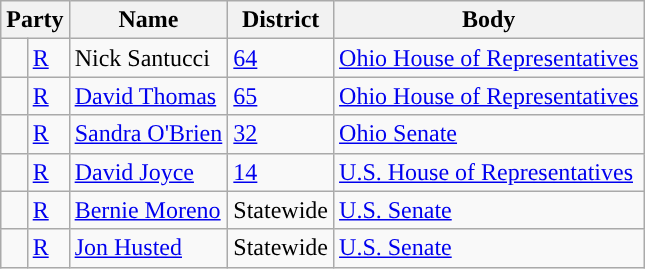<table class=wikitable>
<tr>
<th colspan="2" style="text-align:center; vertical-align:bottom;">Party</th>
<th style="text-align:center;">Name</th>
<th valign=bottom>District</th>
<th valign=bottom>Body</th>
</tr>
<tr>
<td style="background-color:"> </td>
<td><a href='#'>R</a></td>
<td>Nick Santucci</td>
<td><a href='#'>64</a></td>
<td><a href='#'>Ohio House of Representatives</a></td>
</tr>
<tr>
<td style="background-color:"> </td>
<td><a href='#'>R</a></td>
<td><a href='#'>David Thomas</a></td>
<td><a href='#'>65</a></td>
<td><a href='#'>Ohio House of Representatives</a></td>
</tr>
<tr>
<td style="background-color:"> </td>
<td><a href='#'>R</a></td>
<td><a href='#'>Sandra O'Brien</a></td>
<td><a href='#'>32</a></td>
<td><a href='#'>Ohio Senate</a></td>
</tr>
<tr>
<td style="background-color:"> </td>
<td><a href='#'>R</a></td>
<td><a href='#'>David Joyce</a></td>
<td><a href='#'>14</a></td>
<td><a href='#'>U.S. House of Representatives</a></td>
</tr>
<tr>
<td style="background-color:"> </td>
<td><a href='#'>R</a></td>
<td><a href='#'>Bernie Moreno</a></td>
<td>Statewide</td>
<td><a href='#'>U.S. Senate</a></td>
</tr>
<tr>
<td style="background-color:"> </td>
<td><a href='#'>R</a></td>
<td><a href='#'>Jon Husted</a></td>
<td>Statewide</td>
<td><a href='#'>U.S. Senate</a></td>
</tr>
</table>
